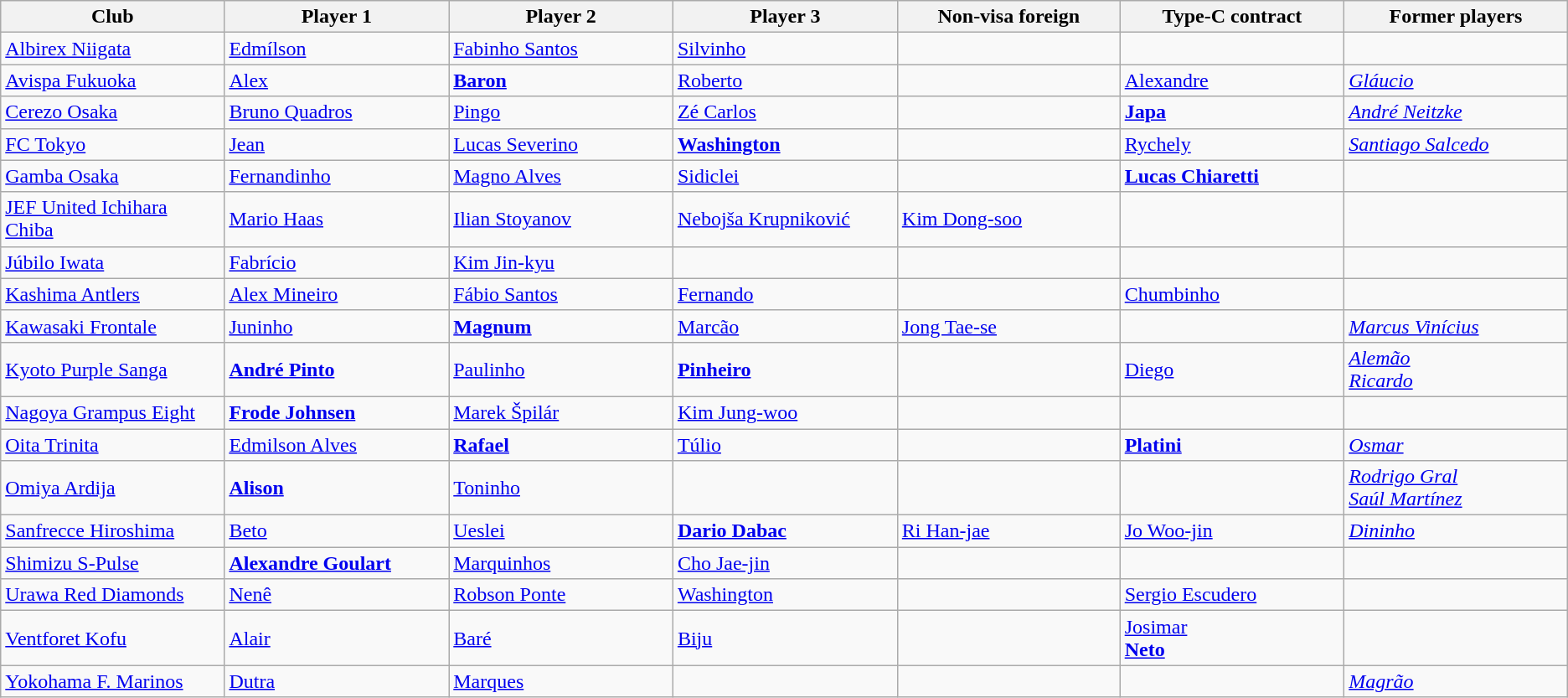<table class="wikitable">
<tr>
<th width="175">Club</th>
<th width="175">Player 1</th>
<th width="175">Player 2</th>
<th width="175">Player 3</th>
<th width="175">Non-visa foreign</th>
<th width="175">Type-C contract</th>
<th width="175">Former players</th>
</tr>
<tr>
<td><a href='#'>Albirex Niigata</a></td>
<td> <a href='#'>Edmílson</a></td>
<td> <a href='#'>Fabinho Santos</a></td>
<td> <a href='#'>Silvinho</a></td>
<td></td>
<td></td>
<td></td>
</tr>
<tr>
<td><a href='#'>Avispa Fukuoka</a></td>
<td> <a href='#'>Alex</a></td>
<td> <strong><a href='#'>Baron</a></strong></td>
<td> <a href='#'>Roberto</a></td>
<td></td>
<td> <a href='#'>Alexandre</a></td>
<td> <em><a href='#'>Gláucio</a></em></td>
</tr>
<tr>
<td><a href='#'>Cerezo Osaka</a></td>
<td> <a href='#'>Bruno Quadros</a></td>
<td> <a href='#'>Pingo</a></td>
<td> <a href='#'>Zé Carlos</a></td>
<td></td>
<td> <strong><a href='#'>Japa</a></strong></td>
<td> <em><a href='#'>André Neitzke</a></em></td>
</tr>
<tr>
<td><a href='#'>FC Tokyo</a></td>
<td> <a href='#'>Jean</a></td>
<td> <a href='#'>Lucas Severino</a></td>
<td> <strong><a href='#'>Washington</a></strong></td>
<td></td>
<td> <a href='#'>Rychely</a></td>
<td> <em><a href='#'>Santiago Salcedo</a></em></td>
</tr>
<tr>
<td><a href='#'>Gamba Osaka</a></td>
<td> <a href='#'>Fernandinho</a></td>
<td> <a href='#'>Magno Alves</a></td>
<td> <a href='#'>Sidiclei</a></td>
<td></td>
<td> <strong><a href='#'>Lucas Chiaretti</a></strong></td>
<td></td>
</tr>
<tr>
<td><a href='#'>JEF United Ichihara Chiba</a></td>
<td> <a href='#'>Mario Haas</a></td>
<td> <a href='#'>Ilian Stoyanov</a></td>
<td> <a href='#'>Nebojša Krupniković</a></td>
<td> <a href='#'>Kim Dong-soo</a></td>
<td></td>
<td></td>
</tr>
<tr>
<td><a href='#'>Júbilo Iwata</a></td>
<td> <a href='#'>Fabrício</a></td>
<td> <a href='#'>Kim Jin-kyu</a></td>
<td></td>
<td></td>
<td></td>
<td></td>
</tr>
<tr>
<td><a href='#'>Kashima Antlers</a></td>
<td> <a href='#'>Alex Mineiro</a></td>
<td> <a href='#'>Fábio Santos</a></td>
<td> <a href='#'>Fernando</a></td>
<td></td>
<td> <a href='#'>Chumbinho</a></td>
<td></td>
</tr>
<tr>
<td><a href='#'>Kawasaki Frontale</a></td>
<td> <a href='#'>Juninho</a></td>
<td> <strong><a href='#'>Magnum</a></strong></td>
<td> <a href='#'>Marcão</a></td>
<td> <a href='#'>Jong Tae-se</a></td>
<td></td>
<td> <em><a href='#'>Marcus Vinícius</a></em></td>
</tr>
<tr>
<td><a href='#'>Kyoto Purple Sanga</a></td>
<td> <strong><a href='#'>André Pinto</a></strong></td>
<td> <a href='#'>Paulinho</a></td>
<td> <strong><a href='#'>Pinheiro</a></strong></td>
<td></td>
<td> <a href='#'>Diego</a></td>
<td> <em><a href='#'>Alemão</a></em> <br>  <em><a href='#'>Ricardo</a></em></td>
</tr>
<tr>
<td><a href='#'>Nagoya Grampus Eight</a></td>
<td> <strong><a href='#'>Frode Johnsen</a></strong></td>
<td> <a href='#'>Marek Špilár</a></td>
<td> <a href='#'>Kim Jung-woo</a></td>
<td></td>
<td></td>
<td></td>
</tr>
<tr>
<td><a href='#'>Oita Trinita</a></td>
<td> <a href='#'>Edmilson Alves</a></td>
<td> <strong><a href='#'>Rafael</a></strong></td>
<td> <a href='#'>Túlio</a></td>
<td></td>
<td> <strong><a href='#'>Platini</a></strong></td>
<td> <em><a href='#'>Osmar</a></em></td>
</tr>
<tr>
<td><a href='#'>Omiya Ardija</a></td>
<td> <strong><a href='#'>Alison</a></strong></td>
<td> <a href='#'>Toninho</a></td>
<td></td>
<td></td>
<td></td>
<td> <em><a href='#'>Rodrigo Gral</a></em> <br>  <em><a href='#'>Saúl Martínez</a></em></td>
</tr>
<tr>
<td><a href='#'>Sanfrecce Hiroshima</a></td>
<td> <a href='#'>Beto</a></td>
<td> <a href='#'>Ueslei</a></td>
<td> <strong><a href='#'>Dario Dabac</a></strong></td>
<td> <a href='#'>Ri Han-jae</a></td>
<td> <a href='#'>Jo Woo-jin</a></td>
<td> <em><a href='#'>Dininho</a></em></td>
</tr>
<tr>
<td><a href='#'>Shimizu S-Pulse</a></td>
<td> <strong><a href='#'>Alexandre Goulart</a></strong></td>
<td> <a href='#'>Marquinhos</a></td>
<td> <a href='#'>Cho Jae-jin</a></td>
<td></td>
<td></td>
<td></td>
</tr>
<tr>
<td><a href='#'>Urawa Red Diamonds</a></td>
<td> <a href='#'>Nenê</a></td>
<td> <a href='#'>Robson Ponte</a></td>
<td> <a href='#'>Washington</a></td>
<td></td>
<td> <a href='#'>Sergio Escudero</a></td>
<td></td>
</tr>
<tr>
<td><a href='#'>Ventforet Kofu</a></td>
<td> <a href='#'>Alair</a></td>
<td> <a href='#'>Baré</a></td>
<td> <a href='#'>Biju</a></td>
<td></td>
<td> <a href='#'>Josimar</a> <br>  <strong><a href='#'>Neto</a></strong></td>
<td></td>
</tr>
<tr>
<td><a href='#'>Yokohama F. Marinos</a></td>
<td> <a href='#'>Dutra</a></td>
<td> <a href='#'>Marques</a></td>
<td></td>
<td></td>
<td></td>
<td> <em><a href='#'>Magrão</a></em></td>
</tr>
</table>
